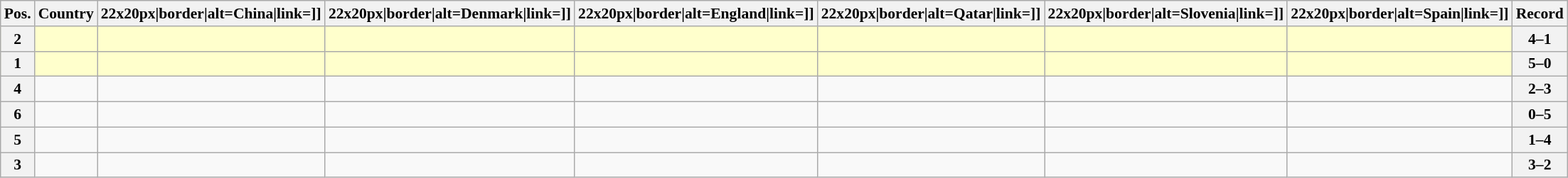<table class="wikitable sortable nowrap" style="text-align:center; font-size:0.9em;">
<tr>
<th>Pos.</th>
<th>Country</th>
<th [[Image:>22x20px|border|alt=China|link=]]</th>
<th [[Image:>22x20px|border|alt=Denmark|link=]]</th>
<th [[Image:>22x20px|border|alt=England|link=]]</th>
<th [[Image:>22x20px|border|alt=Qatar|link=]]</th>
<th [[Image:>22x20px|border|alt=Slovenia|link=]]</th>
<th [[Image:>22x20px|border|alt=Spain|link=]]</th>
<th>Record</th>
</tr>
<tr bgcolor=#ffffcc>
<th>2</th>
<td style="text-align:left;"></td>
<td></td>
<td></td>
<td></td>
<td></td>
<td></td>
<td></td>
<th>4–1</th>
</tr>
<tr bgcolor=#ffffcc>
<th>1</th>
<td style="text-align:left;"></td>
<td></td>
<td></td>
<td></td>
<td></td>
<td></td>
<td></td>
<th>5–0</th>
</tr>
<tr>
<th>4</th>
<td style="text-align:left;"></td>
<td></td>
<td></td>
<td></td>
<td></td>
<td></td>
<td></td>
<th>2–3</th>
</tr>
<tr>
<th>6</th>
<td style="text-align:left;"></td>
<td></td>
<td></td>
<td></td>
<td></td>
<td></td>
<td></td>
<th>0–5</th>
</tr>
<tr>
<th>5</th>
<td style="text-align:left;"></td>
<td></td>
<td></td>
<td></td>
<td></td>
<td></td>
<td></td>
<th>1–4</th>
</tr>
<tr>
<th>3</th>
<td style="text-align:left;"></td>
<td></td>
<td></td>
<td></td>
<td></td>
<td></td>
<td></td>
<th>3–2</th>
</tr>
</table>
